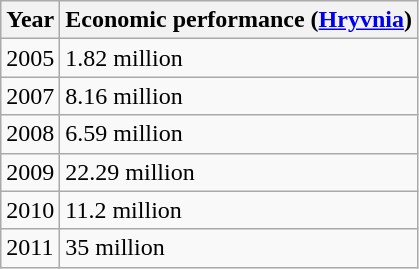<table class="wikitable">
<tr>
<th>Year</th>
<th>Economic performance (<a href='#'>Hryvnia</a>)</th>
</tr>
<tr>
<td>2005</td>
<td> 1.82 million</td>
</tr>
<tr>
<td>2007</td>
<td> 8.16 million</td>
</tr>
<tr>
<td>2008</td>
<td> 6.59 million</td>
</tr>
<tr>
<td>2009</td>
<td> 22.29 million</td>
</tr>
<tr>
<td>2010</td>
<td> 11.2 million</td>
</tr>
<tr>
<td>2011</td>
<td> 35 million</td>
</tr>
</table>
